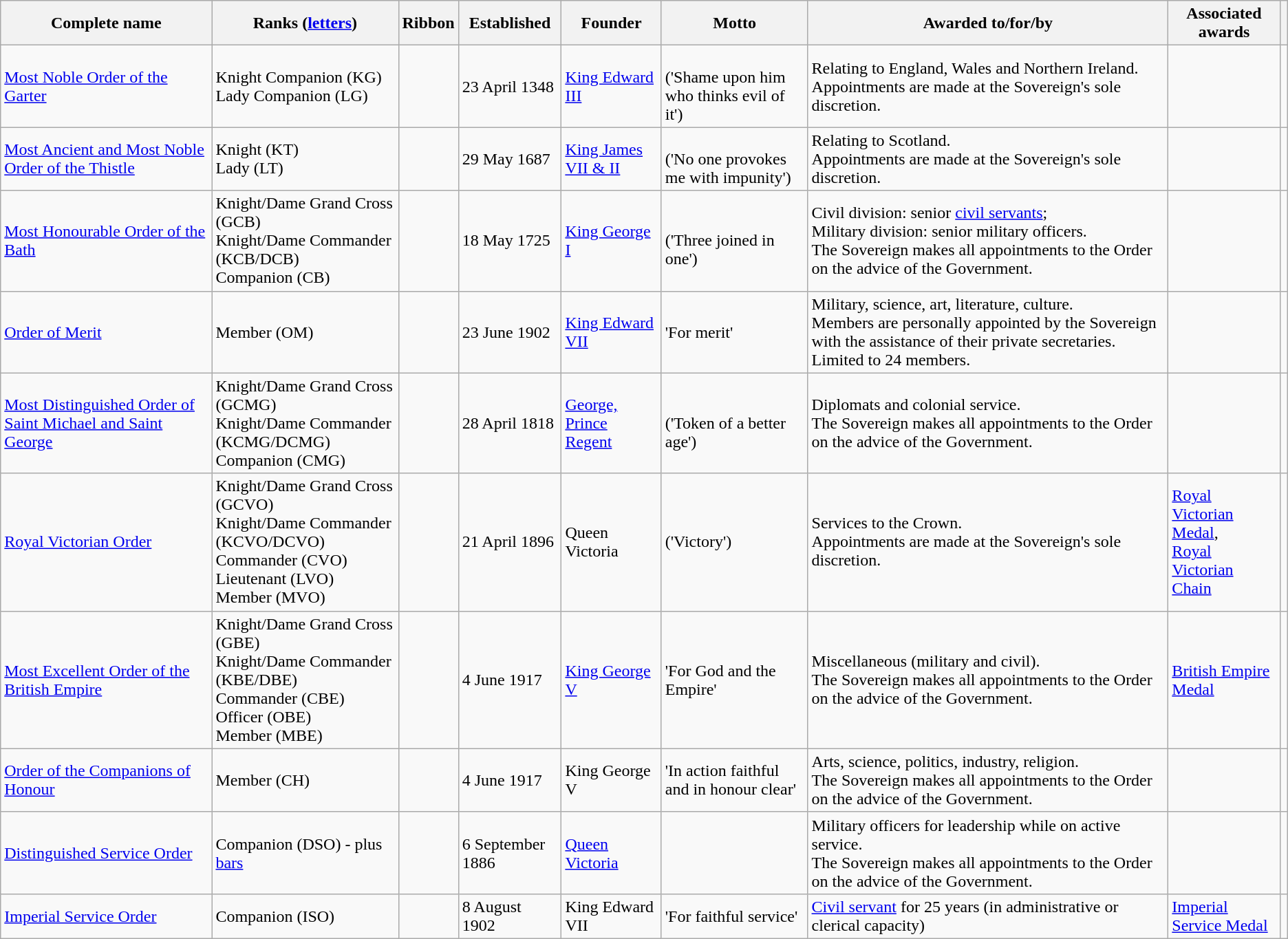<table class="wikitable sortable">
<tr>
<th>Complete name</th>
<th>Ranks (<a href='#'>letters</a>)</th>
<th class=unsortable>Ribbon</th>
<th>Established</th>
<th>Founder</th>
<th>Motto</th>
<th>Awarded to/for/by</th>
<th>Associated awards</th>
<th class=unsortable></th>
</tr>
<tr>
<td><a href='#'>Most Noble Order of the Garter</a></td>
<td>Knight Companion (KG)<br>Lady Companion (LG)</td>
<td></td>
<td>23 April 1348</td>
<td><a href='#'>King Edward III</a></td>
<td><br>('Shame upon him who thinks evil of it')</td>
<td>Relating to England, Wales and Northern Ireland.<br>Appointments are made at the Sovereign's sole discretion.</td>
<td></td>
<td></td>
</tr>
<tr>
<td><a href='#'>Most Ancient and Most Noble Order of the Thistle</a></td>
<td>Knight (KT)<br>Lady (LT)</td>
<td></td>
<td>29 May 1687</td>
<td><a href='#'>King James VII & II</a></td>
<td><br>('No one provokes me with impunity')</td>
<td>Relating to Scotland.<br>Appointments are made at the Sovereign's sole discretion.</td>
<td></td>
<td></td>
</tr>
<tr>
<td><a href='#'>Most Honourable Order of the Bath</a></td>
<td>Knight/Dame Grand Cross (GCB)<br>Knight/Dame Commander (KCB/DCB)<br>Companion (CB)</td>
<td></td>
<td>18 May 1725</td>
<td><a href='#'>King George I</a></td>
<td><br>('Three joined in one')</td>
<td>Civil division: senior <a href='#'>civil servants</a>;<br> Military division: senior military officers.<br>The Sovereign makes all appointments to the Order on the advice of the Government.</td>
<td></td>
<td></td>
</tr>
<tr>
<td><a href='#'>Order of Merit</a></td>
<td>Member (OM)</td>
<td></td>
<td>23 June 1902</td>
<td><a href='#'>King Edward VII</a></td>
<td>'For merit'</td>
<td>Military, science, art, literature, culture.<br>Members are personally appointed by the Sovereign with the assistance of their private secretaries. Limited to 24 members.</td>
<td></td>
<td></td>
</tr>
<tr>
<td><a href='#'>Most Distinguished Order of Saint Michael and Saint George</a></td>
<td>Knight/Dame Grand Cross (GCMG)<br>Knight/Dame Commander (KCMG/DCMG)<br>Companion (CMG)</td>
<td></td>
<td>28 April 1818</td>
<td><a href='#'>George, Prince Regent</a></td>
<td><br>('Token of a better age')</td>
<td>Diplomats and colonial service.<br>The Sovereign makes all appointments to the Order on the advice of the Government.</td>
<td></td>
<td></td>
</tr>
<tr>
<td><a href='#'>Royal Victorian Order</a></td>
<td>Knight/Dame Grand Cross (GCVO)<br>Knight/Dame Commander (KCVO/DCVO)<br>Commander (CVO)<br>Lieutenant (LVO)<br>Member (MVO)</td>
<td></td>
<td>21 April 1896</td>
<td>Queen Victoria</td>
<td> ('Victory')</td>
<td>Services to the Crown.<br>Appointments are made at the Sovereign's sole discretion.</td>
<td><a href='#'>Royal Victorian Medal</a>,<br><a href='#'>Royal Victorian Chain</a></td>
<td></td>
</tr>
<tr>
<td><a href='#'>Most Excellent Order of the British Empire</a></td>
<td>Knight/Dame Grand Cross (GBE)<br>Knight/Dame Commander (KBE/DBE)<br>Commander (CBE)<br>Officer (OBE)<br>Member (MBE)</td>
<td><br></td>
<td>4 June 1917</td>
<td><a href='#'>King George V</a></td>
<td>'For God and the Empire'</td>
<td>Miscellaneous (military and civil).<br>The Sovereign makes all appointments to the Order on the advice of the Government.</td>
<td><a href='#'>British Empire Medal</a></td>
<td></td>
</tr>
<tr>
<td><a href='#'>Order of the Companions of Honour</a></td>
<td>Member (CH)</td>
<td></td>
<td>4 June 1917</td>
<td>King George V</td>
<td>'In action faithful and in honour clear'</td>
<td>Arts, science, politics, industry, religion.<br>The Sovereign makes all appointments to the Order on the advice of the Government.</td>
<td></td>
<td></td>
</tr>
<tr>
<td><a href='#'>Distinguished Service Order</a></td>
<td>Companion (DSO) - plus <a href='#'>bars</a></td>
<td></td>
<td>6 September 1886</td>
<td><a href='#'>Queen Victoria</a></td>
<td></td>
<td>Military officers for leadership while on active service.<br>The Sovereign makes all appointments to the Order on the advice of the Government.</td>
<td></td>
<td></td>
</tr>
<tr>
<td><a href='#'>Imperial Service Order</a></td>
<td>Companion (ISO)</td>
<td></td>
<td>8 August 1902</td>
<td>King Edward VII</td>
<td>'For faithful service'</td>
<td><a href='#'>Civil servant</a> for 25 years (in administrative or clerical capacity)</td>
<td><a href='#'>Imperial Service Medal</a></td>
<td></td>
</tr>
</table>
